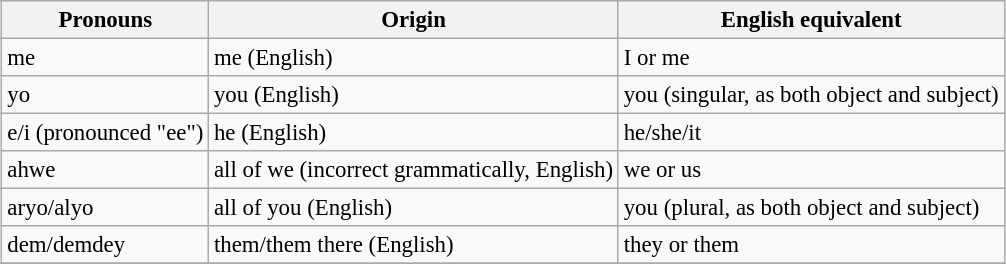<table class="wikitable" style="text-align: left; white-space:nowrap; margin:auto; font-size:95.2%;">
<tr>
<th>Pronouns</th>
<th>Origin</th>
<th>English equivalent</th>
</tr>
<tr>
<td>me</td>
<td>me (English)</td>
<td>I or me</td>
</tr>
<tr>
<td>yo</td>
<td>you (English)</td>
<td>you (singular, as both object and subject)</td>
</tr>
<tr>
<td>e/i (pronounced "ee")</td>
<td>he (English)</td>
<td>he/she/it</td>
</tr>
<tr>
<td>ahwe</td>
<td>all of we (incorrect grammatically, English)</td>
<td>we or us</td>
</tr>
<tr>
<td>aryo/alyo</td>
<td>all of you (English)</td>
<td>you (plural, as both object and subject)</td>
</tr>
<tr>
<td>dem/demdey</td>
<td>them/them there (English)</td>
<td>they or them</td>
</tr>
<tr>
</tr>
</table>
